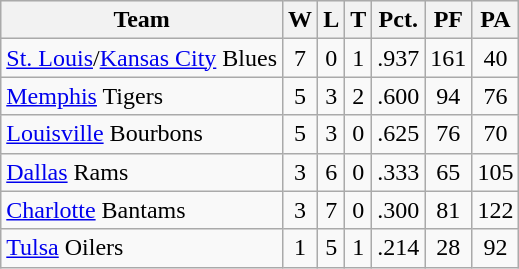<table class="wikitable">
<tr style="background:#efefef;">
<th>Team</th>
<th>W</th>
<th>L</th>
<th>T</th>
<th>Pct.</th>
<th>PF</th>
<th>PA</th>
</tr>
<tr style="text-align:center;">
<td align="left"><a href='#'>St. Louis</a>/<a href='#'>Kansas City</a> Blues</td>
<td>7</td>
<td>0</td>
<td>1</td>
<td>.937</td>
<td>161</td>
<td>40</td>
</tr>
<tr style="text-align:center;">
<td align="left"><a href='#'>Memphis</a> Tigers</td>
<td>5</td>
<td>3</td>
<td>2</td>
<td>.600</td>
<td>94</td>
<td>76</td>
</tr>
<tr style="text-align:center;">
<td align="left"><a href='#'>Louisville</a> Bourbons</td>
<td>5</td>
<td>3</td>
<td>0</td>
<td>.625</td>
<td>76</td>
<td>70</td>
</tr>
<tr style="text-align:center;">
<td align="left"><a href='#'>Dallas</a> Rams</td>
<td>3</td>
<td>6</td>
<td>0</td>
<td>.333</td>
<td>65</td>
<td>105</td>
</tr>
<tr style="text-align:center;">
<td align="left"><a href='#'>Charlotte</a> Bantams</td>
<td>3</td>
<td>7</td>
<td>0</td>
<td>.300</td>
<td>81</td>
<td>122</td>
</tr>
<tr style="text-align:center;">
<td align="left"><a href='#'>Tulsa</a> Oilers</td>
<td>1</td>
<td>5</td>
<td>1</td>
<td>.214</td>
<td>28</td>
<td>92</td>
</tr>
</table>
